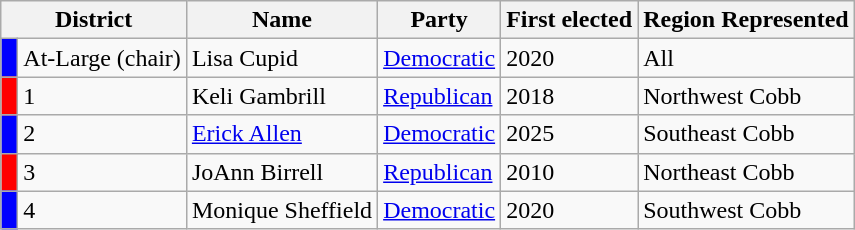<table class="wikitable">
<tr>
<th colspan="2">District</th>
<th>Name</th>
<th>Party</th>
<th>First elected</th>
<th>Region Represented</th>
</tr>
<tr>
<td style="background:blue;"> </td>
<td>At-Large (chair)</td>
<td>Lisa Cupid</td>
<td><a href='#'>Democratic</a></td>
<td>2020</td>
<td>All</td>
</tr>
<tr>
<td style="background:red;"> </td>
<td>1</td>
<td>Keli Gambrill</td>
<td><a href='#'>Republican</a></td>
<td>2018</td>
<td>Northwest Cobb</td>
</tr>
<tr>
<td style="background:blue;"> </td>
<td>2</td>
<td><a href='#'>Erick Allen</a></td>
<td><a href='#'>Democratic</a></td>
<td>2025</td>
<td>Southeast Cobb</td>
</tr>
<tr>
<td style="background:red;"> </td>
<td>3</td>
<td>JoAnn Birrell</td>
<td><a href='#'>Republican</a></td>
<td>2010</td>
<td>Northeast Cobb</td>
</tr>
<tr>
<td style="background:blue;"> </td>
<td>4</td>
<td>Monique Sheffield</td>
<td><a href='#'>Democratic</a></td>
<td>2020</td>
<td>Southwest Cobb</td>
</tr>
</table>
